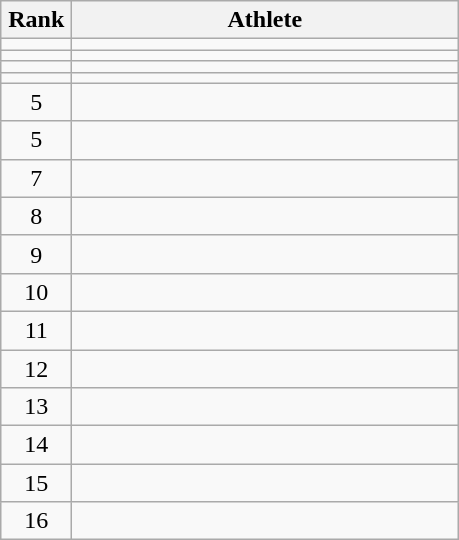<table class="wikitable" style="text-align: center;">
<tr>
<th width=40>Rank</th>
<th width=250>Athlete</th>
</tr>
<tr>
<td></td>
<td align="left"></td>
</tr>
<tr>
<td></td>
<td align="left"></td>
</tr>
<tr>
<td></td>
<td align="left"></td>
</tr>
<tr>
<td></td>
<td align="left"></td>
</tr>
<tr>
<td>5</td>
<td align="left"></td>
</tr>
<tr>
<td>5</td>
<td align="left"></td>
</tr>
<tr>
<td>7</td>
<td align="left"></td>
</tr>
<tr>
<td>8</td>
<td align="left"></td>
</tr>
<tr>
<td>9</td>
<td align="left"></td>
</tr>
<tr>
<td>10</td>
<td align="left"></td>
</tr>
<tr>
<td>11</td>
<td align="left"></td>
</tr>
<tr>
<td>12</td>
<td align="left"></td>
</tr>
<tr>
<td>13</td>
<td align="left"></td>
</tr>
<tr>
<td>14</td>
<td align="left"></td>
</tr>
<tr>
<td>15</td>
<td align="left"></td>
</tr>
<tr>
<td>16</td>
<td align="left"></td>
</tr>
</table>
